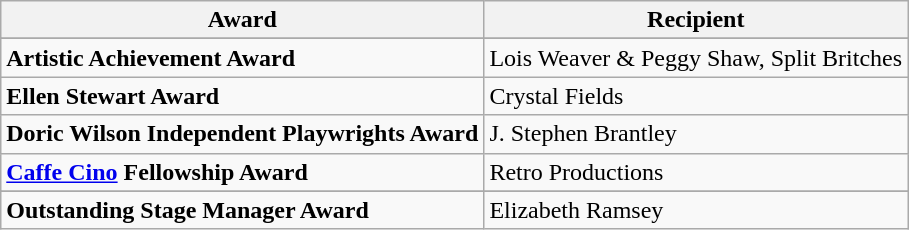<table class="wikitable">
<tr>
<th>Award</th>
<th>Recipient</th>
</tr>
<tr>
</tr>
<tr>
<td><strong>Artistic Achievement Award</strong></td>
<td>Lois Weaver & Peggy Shaw, Split Britches</td>
</tr>
<tr>
<td><strong>Ellen Stewart Award</strong></td>
<td>Crystal Fields</td>
</tr>
<tr>
<td><strong>Doric Wilson Independent Playwrights Award</strong></td>
<td>J. Stephen Brantley</td>
</tr>
<tr>
<td><strong><a href='#'>Caffe Cino</a> Fellowship Award</strong></td>
<td>Retro Productions</td>
</tr>
<tr>
</tr>
<tr>
<td><strong>Outstanding Stage Manager Award</strong></td>
<td>Elizabeth Ramsey</td>
</tr>
</table>
